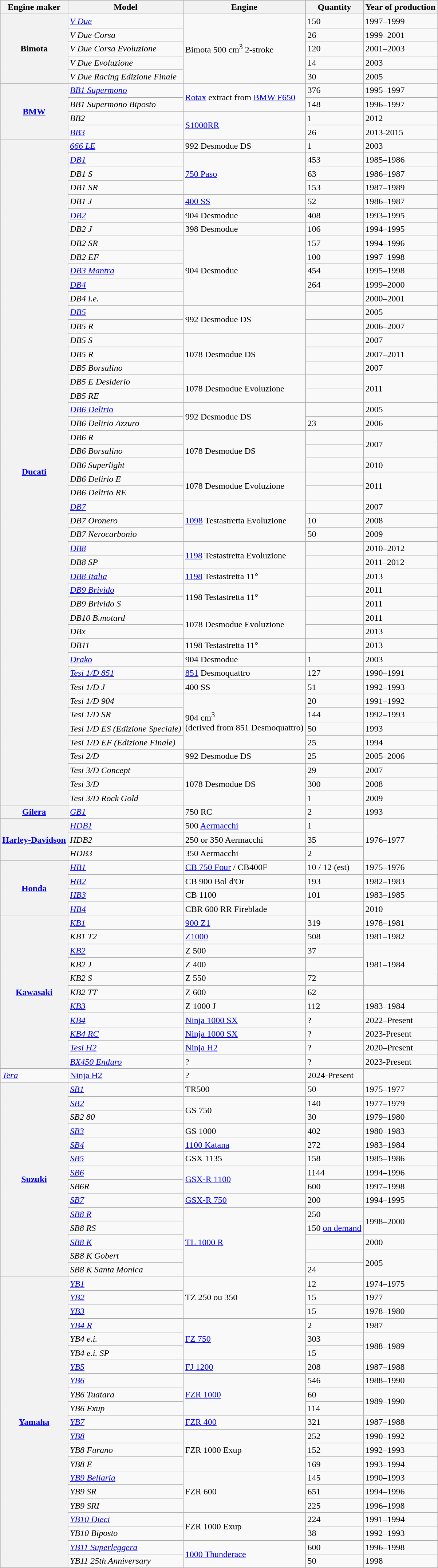<table class="wikitable">
<tr>
<th>Engine maker</th>
<th>Model</th>
<th>Engine</th>
<th>Quantity</th>
<th>Year of production</th>
</tr>
<tr>
<th rowspan=5>Bimota</th>
<td><em><a href='#'>V Due</a></em></td>
<td rowspan=5>Bimota 500 cm<sup>3</sup> 2-stroke</td>
<td>150</td>
<td>1997–1999</td>
</tr>
<tr>
<td><em>V Due Corsa</em></td>
<td>26</td>
<td>1999–2001</td>
</tr>
<tr>
<td><em>V Due Corsa Evoluzione</em></td>
<td>120</td>
<td>2001–2003</td>
</tr>
<tr>
<td><em>V Due Evoluzione</em></td>
<td>14</td>
<td>2003</td>
</tr>
<tr>
<td><em>V Due Racing Edizione Finale</em></td>
<td>30</td>
<td>2005</td>
</tr>
<tr>
<th rowspan=4><a href='#'>BMW</a></th>
<td><em><a href='#'>BB1 Supermono</a></em></td>
<td rowspan=2><a href='#'>Rotax</a> extract from <a href='#'>BMW F650</a></td>
<td>376</td>
<td>1995–1997</td>
</tr>
<tr>
<td><em>BB1 Supermono Biposto</em></td>
<td>148</td>
<td>1996–1997</td>
</tr>
<tr>
<td><em>BB2</em></td>
<td rowspan=2><a href='#'>S1000RR</a></td>
<td>1</td>
<td>2012</td>
</tr>
<tr>
<td><em><a href='#'>BB3</a></em></td>
<td>26</td>
<td>2013-2015</td>
</tr>
<tr>
<th rowspan=48><a href='#'>Ducati</a></th>
<td><em><a href='#'>666 LE</a></em></td>
<td>992 Desmodue DS</td>
<td>1</td>
<td>2003</td>
</tr>
<tr>
<td><em><a href='#'>DB1</a></em></td>
<td rowspan=3><a href='#'>750 Paso</a></td>
<td>453</td>
<td>1985–1986</td>
</tr>
<tr>
<td><em>DB1 S</em></td>
<td>63</td>
<td>1986–1987</td>
</tr>
<tr>
<td><em>DB1 SR</em></td>
<td>153</td>
<td>1987–1989</td>
</tr>
<tr>
<td><em>DB1 J</em></td>
<td><a href='#'>400 SS</a></td>
<td>52</td>
<td>1986–1987</td>
</tr>
<tr>
<td><em><a href='#'>DB2</a></em></td>
<td>904 Desmodue</td>
<td>408</td>
<td>1993–1995</td>
</tr>
<tr>
<td><em>DB2 J</em></td>
<td>398 Desmodue</td>
<td>106</td>
<td>1994–1995</td>
</tr>
<tr>
<td><em>DB2 SR</em></td>
<td rowspan=5>904 Desmodue</td>
<td>157</td>
<td>1994–1996</td>
</tr>
<tr>
<td><em>DB2 EF</em></td>
<td>100</td>
<td>1997–1998</td>
</tr>
<tr>
<td><em><a href='#'>DB3 Mantra</a></em></td>
<td>454</td>
<td>1995–1998</td>
</tr>
<tr>
<td><em><a href='#'>DB4</a></em></td>
<td>264</td>
<td>1999–2000</td>
</tr>
<tr>
<td><em>DB4 i.e.</em></td>
<td></td>
<td>2000–2001</td>
</tr>
<tr>
<td><em><a href='#'>DB5</a></em></td>
<td rowspan=2>992 Desmodue DS</td>
<td></td>
<td>2005</td>
</tr>
<tr>
<td><em>DB5 R</em></td>
<td></td>
<td>2006–2007</td>
</tr>
<tr>
<td><em>DB5 S</em></td>
<td rowspan=3>1078 Desmodue DS</td>
<td></td>
<td>2007</td>
</tr>
<tr>
<td><em>DB5 R</em></td>
<td></td>
<td>2007–2011</td>
</tr>
<tr>
<td><em>DB5 Borsalino</em></td>
<td></td>
<td>2007</td>
</tr>
<tr>
<td><em>DB5 E Desiderio</em></td>
<td rowspan=2>1078 Desmodue Evoluzione</td>
<td></td>
<td rowspan=2>2011</td>
</tr>
<tr>
<td><em>DB5 RE</em></td>
<td></td>
</tr>
<tr>
<td><em><a href='#'>DB6 Delirio</a></em></td>
<td rowspan=2>992 Desmodue DS</td>
<td></td>
<td>2005</td>
</tr>
<tr>
<td><em>DB6 Delirio Azzuro</em></td>
<td>23</td>
<td>2006</td>
</tr>
<tr>
<td><em>DB6 R</em></td>
<td rowspan=3>1078 Desmodue DS</td>
<td></td>
<td rowspan=2>2007</td>
</tr>
<tr>
<td><em>DB6 Borsalino</em></td>
<td></td>
</tr>
<tr>
<td><em>DB6 Superlight</em></td>
<td></td>
<td>2010</td>
</tr>
<tr>
<td><em>DB6 Delirio E</em></td>
<td rowspan=2>1078 Desmodue Evoluzione</td>
<td></td>
<td rowspan=2>2011</td>
</tr>
<tr>
<td><em>DB6 Delirio RE</em></td>
<td></td>
</tr>
<tr>
<td><em><a href='#'>DB7</a></em></td>
<td rowspan=3><a href='#'>1098</a> Testastretta Evoluzione</td>
<td></td>
<td>2007</td>
</tr>
<tr>
<td><em>DB7 Oronero</em></td>
<td>10</td>
<td>2008</td>
</tr>
<tr>
<td><em>DB7 Nerocarbonio</em></td>
<td>50</td>
<td>2009</td>
</tr>
<tr>
<td><em><a href='#'>DB8</a></em></td>
<td rowspan=2><a href='#'>1198</a> Testastretta Evoluzione</td>
<td></td>
<td>2010–2012</td>
</tr>
<tr>
<td><em>DB8 SP</em></td>
<td></td>
<td>2011–2012</td>
</tr>
<tr>
<td><em><a href='#'>DB8 Italia</a></em></td>
<td><a href='#'>1198</a> Testastretta 11°</td>
<td></td>
<td>2013</td>
</tr>
<tr>
<td><em><a href='#'>DB9 Brivido</a></em></td>
<td rowspan=2>1198 Testastretta 11°</td>
<td></td>
<td>2011</td>
</tr>
<tr>
<td><em>DB9 Brivido S</em></td>
<td></td>
<td>2011</td>
</tr>
<tr>
<td><em>DB10 B.motard</em></td>
<td rowspan=2>1078 Desmodue Evoluzione</td>
<td></td>
<td>2011</td>
</tr>
<tr>
<td><em>DBx</em></td>
<td></td>
<td>2013</td>
</tr>
<tr>
<td><em>DB11</em></td>
<td>1198 Testastretta 11°</td>
<td></td>
<td>2013</td>
</tr>
<tr>
<td><em><a href='#'>Drako</a></em></td>
<td>904 Desmodue</td>
<td>1</td>
<td>2003</td>
</tr>
<tr>
<td><em><a href='#'>Tesi 1/D 851</a></em></td>
<td><a href='#'>851</a> Desmoquattro</td>
<td>127</td>
<td>1990–1991</td>
</tr>
<tr>
<td><em>Tesi 1/D J</em></td>
<td>400 SS</td>
<td>51</td>
<td>1992–1993</td>
</tr>
<tr>
<td><em>Tesi 1/D 904</em></td>
<td rowspan=4>904 cm<sup>3</sup><br>(derived from 851 Desmoquattro)</td>
<td>20</td>
<td>1991–1992</td>
</tr>
<tr>
<td><em>Tesi 1/D SR</em></td>
<td>144</td>
<td>1992–1993</td>
</tr>
<tr>
<td><em>Tesi 1/D ES (Edizione Speciale)</em></td>
<td>50</td>
<td>1993</td>
</tr>
<tr>
<td><em>Tesi 1/D EF (Edizione Finale)</em></td>
<td>25</td>
<td>1994</td>
</tr>
<tr>
<td><em>Tesi 2/D</em></td>
<td>992 Desmodue DS</td>
<td>25</td>
<td>2005–2006</td>
</tr>
<tr>
<td><em>Tesi 3/D Concept</em></td>
<td rowspan=3>1078 Desmodue DS</td>
<td>29</td>
<td>2007</td>
</tr>
<tr>
<td><em>Tesi 3/D</em></td>
<td>300</td>
<td>2008</td>
</tr>
<tr>
<td><em>Tesi 3/D Rock Gold</em></td>
<td>1</td>
<td>2009</td>
</tr>
<tr>
<th><a href='#'>Gilera</a></th>
<td><em><a href='#'>GB1</a></em></td>
<td>750 RC</td>
<td>2</td>
<td>1993</td>
</tr>
<tr>
<th rowspan=3><a href='#'>Harley-Davidson</a></th>
<td><em><a href='#'>HDB1</a></em></td>
<td>500 <a href='#'>Aermacchi</a></td>
<td>1</td>
<td rowspan=3>1976–1977</td>
</tr>
<tr>
<td><em>HDB2</em></td>
<td>250 or 350 Aermacchi</td>
<td>35</td>
</tr>
<tr>
<td><em>HDB3</em></td>
<td>350 Aermacchi</td>
<td>2</td>
</tr>
<tr>
<th rowspan=4><a href='#'>Honda</a></th>
<td><em><a href='#'>HB1</a></em></td>
<td><a href='#'>CB 750 Four</a> / CB400F</td>
<td>10 / 12 (est)</td>
<td>1975–1976</td>
</tr>
<tr>
<td><em><a href='#'>HB2</a></em></td>
<td>CB 900 Bol d'Or</td>
<td>193</td>
<td>1982–1983</td>
</tr>
<tr>
<td><em><a href='#'>HB3</a></em></td>
<td>CB 1100</td>
<td>101</td>
<td>1983–1985</td>
</tr>
<tr>
<td><em><a href='#'>HB4</a></em></td>
<td>CBR 600 RR Fireblade</td>
<td></td>
<td>2010</td>
</tr>
<tr>
<th rowspan=12><a href='#'>Kawasaki</a></th>
<td><em><a href='#'>KB1</a></em></td>
<td><a href='#'>900 Z1</a></td>
<td>319</td>
<td>1978–1981</td>
</tr>
<tr>
<td><em>KB1 T2</em></td>
<td><a href='#'>Z1000</a></td>
<td>508</td>
<td>1981–1982</td>
</tr>
<tr>
<td><em><a href='#'>KB2</a></em></td>
<td>Z 500</td>
<td rowspan=2>37</td>
<td rowspan=4>1981–1984</td>
</tr>
<tr>
</tr>
<tr>
<td><em>KB2 J</em></td>
<td>Z 400</td>
</tr>
<tr>
<td><em>KB2 S</em></td>
<td>Z 550</td>
<td>72</td>
</tr>
<tr>
<td><em>KB2 TT</em></td>
<td>Z 600</td>
<td>62</td>
</tr>
<tr>
<td><em><a href='#'>KB3</a></em></td>
<td>Z 1000 J</td>
<td>112</td>
<td>1983–1984</td>
</tr>
<tr>
<td><em><a href='#'>KB4</a></em></td>
<td><a href='#'>Ninja 1000 SX</a></td>
<td>?</td>
<td>2022–Present</td>
</tr>
<tr>
<td><em><a href='#'>KB4 RC</a></em></td>
<td><a href='#'>Ninja 1000 SX</a></td>
<td>?</td>
<td>2023-Present</td>
</tr>
<tr>
<td><em><a href='#'>Tesi H2</a></em></td>
<td><a href='#'>Ninja H2</a></td>
<td>?</td>
<td>2020–Present</td>
</tr>
<tr>
<td><em><a href='#'>BX450 Enduro</a></em></td>
<td>?</td>
<td>?</td>
<td>2023-Present</td>
</tr>
<tr>
<td><em><a href='#'>Tera</a></em></td>
<td><a href='#'>Ninja H2</a></td>
<td>?</td>
<td>2024-Present</td>
</tr>
<tr>
<th rowspan=14><a href='#'>Suzuki</a></th>
<td><em><a href='#'>SB1</a></em></td>
<td>TR500</td>
<td>50</td>
<td>1975–1977</td>
</tr>
<tr>
<td><em><a href='#'>SB2</a></em></td>
<td rowspan=2>GS 750</td>
<td>140</td>
<td>1977–1979</td>
</tr>
<tr>
<td><em>SB2 80</em></td>
<td>30</td>
<td>1979–1980</td>
</tr>
<tr>
<td><em><a href='#'>SB3</a></em></td>
<td>GS 1000</td>
<td>402</td>
<td>1980–1983</td>
</tr>
<tr>
<td><em><a href='#'>SB4</a></em></td>
<td><a href='#'>1100 Katana</a></td>
<td>272</td>
<td>1983–1984</td>
</tr>
<tr>
<td><em><a href='#'>SB5</a></em></td>
<td>GSX 1135</td>
<td>158</td>
<td>1985–1986</td>
</tr>
<tr>
<td><em><a href='#'>SB6</a></em></td>
<td rowspan=2><a href='#'>GSX-R 1100</a></td>
<td>1144</td>
<td>1994–1996</td>
</tr>
<tr>
<td><em>SB6R</em></td>
<td>600</td>
<td>1997–1998</td>
</tr>
<tr>
<td><em><a href='#'>SB7</a></em></td>
<td><a href='#'>GSX-R 750</a></td>
<td>200</td>
<td>1994–1995</td>
</tr>
<tr>
<td><em><a href='#'>SB8 R</a></em></td>
<td rowspan=5><a href='#'>TL 1000 R</a></td>
<td>250</td>
<td rowspan=2>1998–2000</td>
</tr>
<tr>
<td><em>SB8 RS</em></td>
<td>150 <a href='#'>on demand</a></td>
</tr>
<tr>
<td><em><a href='#'>SB8 K</a></em></td>
<td></td>
<td>2000</td>
</tr>
<tr>
<td><em>SB8 K Gobert</em></td>
<td></td>
<td rowspan=2>2005</td>
</tr>
<tr>
<td><em>SB8 K Santa Monica</em></td>
<td>24</td>
</tr>
<tr>
<th rowspan=21><a href='#'>Yamaha</a></th>
<td><em><a href='#'>YB1</a></em></td>
<td rowspan=3>TZ 250 ou 350</td>
<td>12</td>
<td>1974–1975</td>
</tr>
<tr>
<td><em><a href='#'>YB2</a></em></td>
<td>15</td>
<td>1977</td>
</tr>
<tr>
<td><em><a href='#'>YB3</a></em></td>
<td>15</td>
<td>1978–1980</td>
</tr>
<tr>
<td><em><a href='#'>YB4 R</a></em></td>
<td rowspan=3><a href='#'>FZ 750</a></td>
<td>2</td>
<td>1987</td>
</tr>
<tr>
<td><em>YB4 e.i.</em></td>
<td>303</td>
<td rowspan=2>1988–1989</td>
</tr>
<tr>
<td><em>YB4 e.i. SP</em></td>
<td>15</td>
</tr>
<tr>
<td><em><a href='#'>YB5</a></em></td>
<td><a href='#'>FJ 1200</a></td>
<td>208</td>
<td>1987–1988</td>
</tr>
<tr>
<td><em><a href='#'>YB6</a></em></td>
<td rowspan=3><a href='#'>FZR 1000</a></td>
<td>546</td>
<td>1988–1990</td>
</tr>
<tr>
<td><em>YB6 Tuatara</em></td>
<td>60</td>
<td rowspan=2>1989–1990</td>
</tr>
<tr>
<td><em>YB6 Exup</em></td>
<td>114</td>
</tr>
<tr>
<td><em><a href='#'>YB7</a></em></td>
<td><a href='#'>FZR 400</a></td>
<td>321</td>
<td>1987–1988</td>
</tr>
<tr>
<td><em><a href='#'>YB8</a></em></td>
<td rowspan=3>FZR 1000 Exup</td>
<td>252</td>
<td>1990–1992</td>
</tr>
<tr>
<td><em>YB8 Furano</em></td>
<td>152</td>
<td>1992–1993</td>
</tr>
<tr>
<td><em>YB8 E</em></td>
<td>169</td>
<td>1993–1994</td>
</tr>
<tr>
<td><em><a href='#'>YB9 Bellaria</a></em></td>
<td rowspan=3>FZR 600</td>
<td>145</td>
<td>1990–1993</td>
</tr>
<tr>
<td><em>YB9 SR</em></td>
<td>651</td>
<td>1994–1996</td>
</tr>
<tr>
<td><em>YB9 SRI</em></td>
<td>225</td>
<td>1996–1998</td>
</tr>
<tr>
<td><em><a href='#'>YB10 Dieci</a></em></td>
<td rowspan=2>FZR 1000 Exup</td>
<td>224</td>
<td>1991–1994</td>
</tr>
<tr>
<td><em>YB10 Biposto</em></td>
<td>38</td>
<td>1992–1993</td>
</tr>
<tr>
<td><em><a href='#'>YB11 Superleggera</a></em></td>
<td rowspan=2><a href='#'>1000 Thunderace</a></td>
<td>600</td>
<td>1996–1998</td>
</tr>
<tr>
<td><em>YB11 25th Anniversary</em></td>
<td>50</td>
<td>1998</td>
</tr>
</table>
